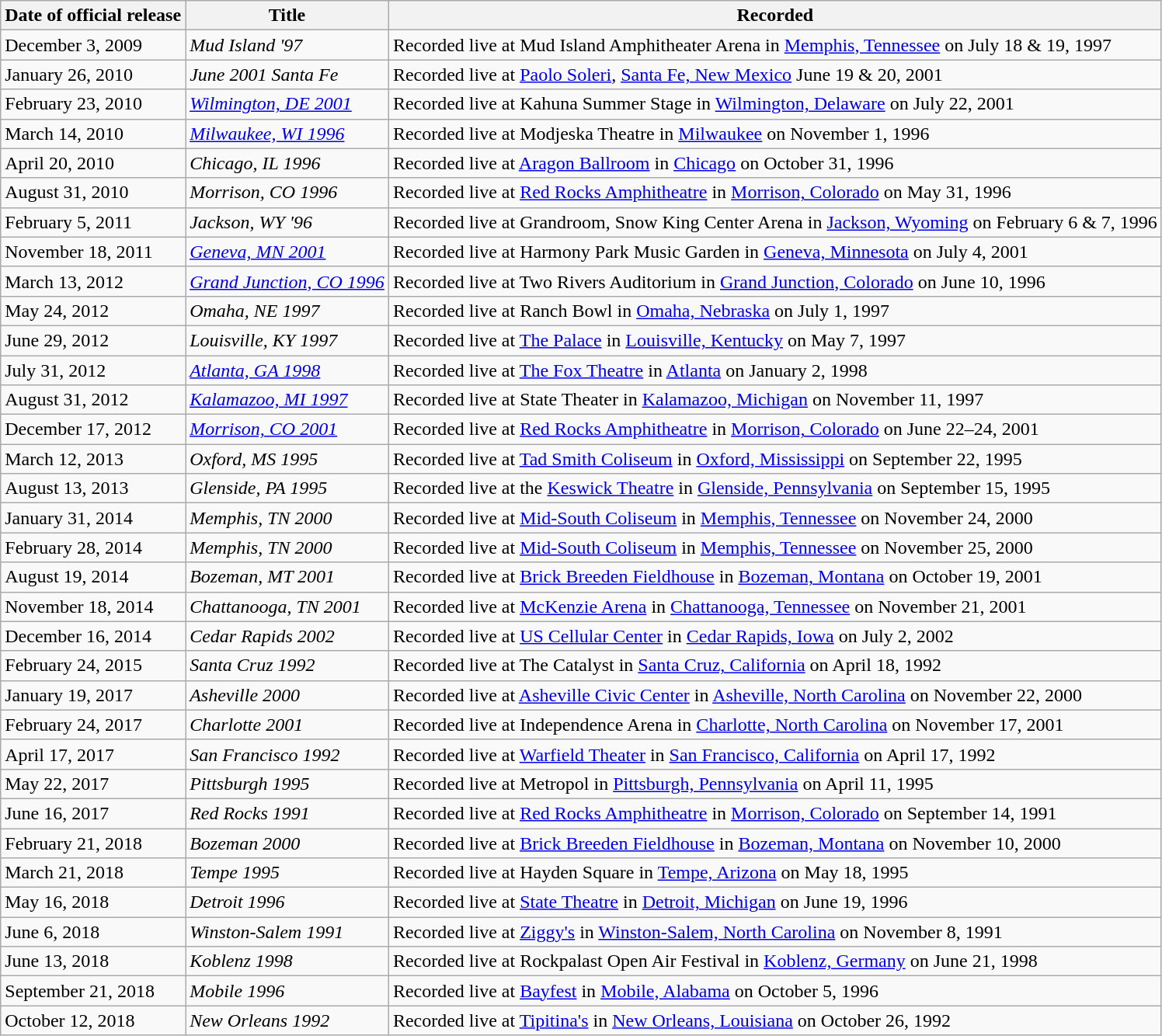<table class="wikitable">
<tr>
<th>Date of official release</th>
<th>Title</th>
<th>Recorded</th>
</tr>
<tr>
<td>December 3, 2009</td>
<td><em>Mud Island '97</em></td>
<td>Recorded live at Mud Island Amphitheater Arena in <a href='#'>Memphis, Tennessee</a> on July 18 & 19, 1997</td>
</tr>
<tr>
<td>January 26, 2010</td>
<td><em>June 2001 Santa Fe</em></td>
<td>Recorded live at <a href='#'>Paolo Soleri</a>, <a href='#'>Santa Fe, New Mexico</a> June 19 & 20, 2001</td>
</tr>
<tr>
<td>February 23, 2010</td>
<td><em><a href='#'>Wilmington, DE 2001</a></em></td>
<td>Recorded live at Kahuna Summer Stage in <a href='#'>Wilmington, Delaware</a> on July 22, 2001</td>
</tr>
<tr>
<td>March 14, 2010</td>
<td><em><a href='#'>Milwaukee, WI 1996</a></em></td>
<td>Recorded live at Modjeska Theatre in <a href='#'>Milwaukee</a> on November 1, 1996</td>
</tr>
<tr>
<td>April 20, 2010</td>
<td><em>Chicago, IL 1996</em></td>
<td>Recorded live at <a href='#'>Aragon Ballroom</a> in <a href='#'>Chicago</a> on October 31, 1996</td>
</tr>
<tr>
<td>August 31, 2010</td>
<td><em>Morrison, CO 1996</em></td>
<td>Recorded live at <a href='#'>Red Rocks Amphitheatre</a> in <a href='#'>Morrison, Colorado</a> on May 31, 1996</td>
</tr>
<tr>
<td>February 5, 2011</td>
<td><em>Jackson, WY '96</em></td>
<td>Recorded live at Grandroom, Snow King Center Arena in <a href='#'>Jackson, Wyoming</a> on February 6 & 7, 1996</td>
</tr>
<tr>
<td>November 18, 2011</td>
<td><em><a href='#'>Geneva, MN 2001</a></em></td>
<td>Recorded live at Harmony Park Music Garden in <a href='#'>Geneva, Minnesota</a> on July 4, 2001</td>
</tr>
<tr>
<td>March 13, 2012</td>
<td><em><a href='#'>Grand Junction, CO 1996</a></em></td>
<td>Recorded live at Two Rivers Auditorium in <a href='#'>Grand Junction, Colorado</a> on June 10, 1996</td>
</tr>
<tr>
<td>May 24, 2012</td>
<td><em>Omaha, NE 1997</em></td>
<td>Recorded live at Ranch Bowl in <a href='#'>Omaha, Nebraska</a> on July 1, 1997</td>
</tr>
<tr>
<td>June 29, 2012</td>
<td><em>Louisville, KY 1997</em></td>
<td>Recorded live at <a href='#'>The Palace</a> in <a href='#'>Louisville, Kentucky</a> on May 7, 1997</td>
</tr>
<tr>
<td>July 31, 2012</td>
<td><em><a href='#'>Atlanta, GA 1998</a></em></td>
<td>Recorded live at <a href='#'>The Fox Theatre</a> in <a href='#'>Atlanta</a> on January 2, 1998</td>
</tr>
<tr>
<td>August 31, 2012</td>
<td><em><a href='#'>Kalamazoo, MI 1997</a></em></td>
<td>Recorded live at State Theater in <a href='#'>Kalamazoo, Michigan</a> on November 11, 1997</td>
</tr>
<tr>
<td>December 17, 2012</td>
<td><em><a href='#'>Morrison, CO 2001</a></em></td>
<td>Recorded live at <a href='#'>Red Rocks Amphitheatre</a> in <a href='#'>Morrison, Colorado</a> on June 22–24, 2001</td>
</tr>
<tr>
<td>March 12, 2013</td>
<td><em>Oxford, MS 1995</em></td>
<td>Recorded live at <a href='#'>Tad Smith Coliseum</a> in <a href='#'>Oxford, Mississippi</a> on September 22, 1995</td>
</tr>
<tr>
<td>August 13, 2013</td>
<td><em>Glenside, PA 1995</em></td>
<td>Recorded live at the <a href='#'>Keswick Theatre</a> in <a href='#'>Glenside, Pennsylvania</a> on September 15, 1995</td>
</tr>
<tr>
<td>January 31, 2014</td>
<td><em>Memphis, TN 2000</em></td>
<td>Recorded live at <a href='#'>Mid-South Coliseum</a> in <a href='#'>Memphis, Tennessee</a> on November 24, 2000</td>
</tr>
<tr>
<td>February 28, 2014</td>
<td><em>Memphis, TN 2000</em></td>
<td>Recorded live at <a href='#'>Mid-South Coliseum</a> in <a href='#'>Memphis, Tennessee</a> on November 25, 2000</td>
</tr>
<tr>
<td>August 19, 2014</td>
<td><em>Bozeman, MT 2001</em></td>
<td>Recorded live at <a href='#'>Brick Breeden Fieldhouse</a> in <a href='#'>Bozeman, Montana</a> on October 19, 2001</td>
</tr>
<tr>
<td>November 18, 2014</td>
<td><em>Chattanooga, TN 2001</em></td>
<td>Recorded live at <a href='#'>McKenzie Arena</a> in <a href='#'>Chattanooga, Tennessee</a> on November 21, 2001</td>
</tr>
<tr>
<td>December 16, 2014</td>
<td><em>Cedar Rapids 2002</em></td>
<td>Recorded live at <a href='#'>US Cellular Center</a> in <a href='#'>Cedar Rapids, Iowa</a> on July 2, 2002</td>
</tr>
<tr>
<td>February 24, 2015</td>
<td><em>Santa Cruz 1992</em></td>
<td>Recorded live at The Catalyst in <a href='#'>Santa Cruz, California</a> on April 18, 1992</td>
</tr>
<tr>
<td>January 19, 2017</td>
<td><em>Asheville 2000</em></td>
<td>Recorded live at <a href='#'>Asheville Civic Center</a> in <a href='#'>Asheville, North Carolina</a> on November 22, 2000</td>
</tr>
<tr>
<td>February 24, 2017</td>
<td><em>Charlotte 2001</em></td>
<td>Recorded live at Independence Arena in <a href='#'>Charlotte, North Carolina</a> on November 17, 2001</td>
</tr>
<tr>
<td>April 17, 2017</td>
<td><em>San Francisco 1992</em></td>
<td>Recorded live at <a href='#'>Warfield Theater</a> in <a href='#'>San Francisco, California</a> on April 17, 1992</td>
</tr>
<tr>
<td>May 22, 2017</td>
<td><em>Pittsburgh 1995</em></td>
<td>Recorded live at Metropol in <a href='#'>Pittsburgh, Pennsylvania</a> on April 11, 1995</td>
</tr>
<tr>
<td>June 16, 2017</td>
<td><em>Red Rocks 1991</em></td>
<td>Recorded live at <a href='#'>Red Rocks Amphitheatre</a> in <a href='#'>Morrison, Colorado</a> on September 14, 1991</td>
</tr>
<tr>
<td>February 21, 2018</td>
<td><em>Bozeman 2000</em></td>
<td>Recorded live at <a href='#'>Brick Breeden Fieldhouse</a> in <a href='#'>Bozeman, Montana</a> on November 10, 2000</td>
</tr>
<tr>
<td>March 21, 2018</td>
<td><em>Tempe 1995</em></td>
<td>Recorded live at Hayden Square in <a href='#'>Tempe, Arizona</a> on May 18, 1995</td>
</tr>
<tr>
<td>May 16, 2018</td>
<td><em>Detroit 1996</em></td>
<td>Recorded live at <a href='#'>State Theatre</a> in <a href='#'>Detroit, Michigan</a> on June 19, 1996</td>
</tr>
<tr>
<td>June 6, 2018</td>
<td><em>Winston-Salem 1991</em></td>
<td>Recorded live at <a href='#'>Ziggy's</a> in <a href='#'>Winston-Salem, North Carolina</a> on November 8, 1991</td>
</tr>
<tr>
<td>June 13, 2018</td>
<td><em>Koblenz 1998</em></td>
<td>Recorded live at Rockpalast Open Air Festival in <a href='#'>Koblenz, Germany</a> on June 21, 1998</td>
</tr>
<tr>
<td>September 21, 2018</td>
<td><em>Mobile 1996</em></td>
<td>Recorded live at <a href='#'>Bayfest</a> in <a href='#'>Mobile, Alabama</a> on October 5, 1996</td>
</tr>
<tr>
<td>October 12, 2018</td>
<td><em>New Orleans 1992</em></td>
<td>Recorded live at <a href='#'>Tipitina's</a> in <a href='#'>New Orleans, Louisiana</a> on October 26, 1992</td>
</tr>
</table>
